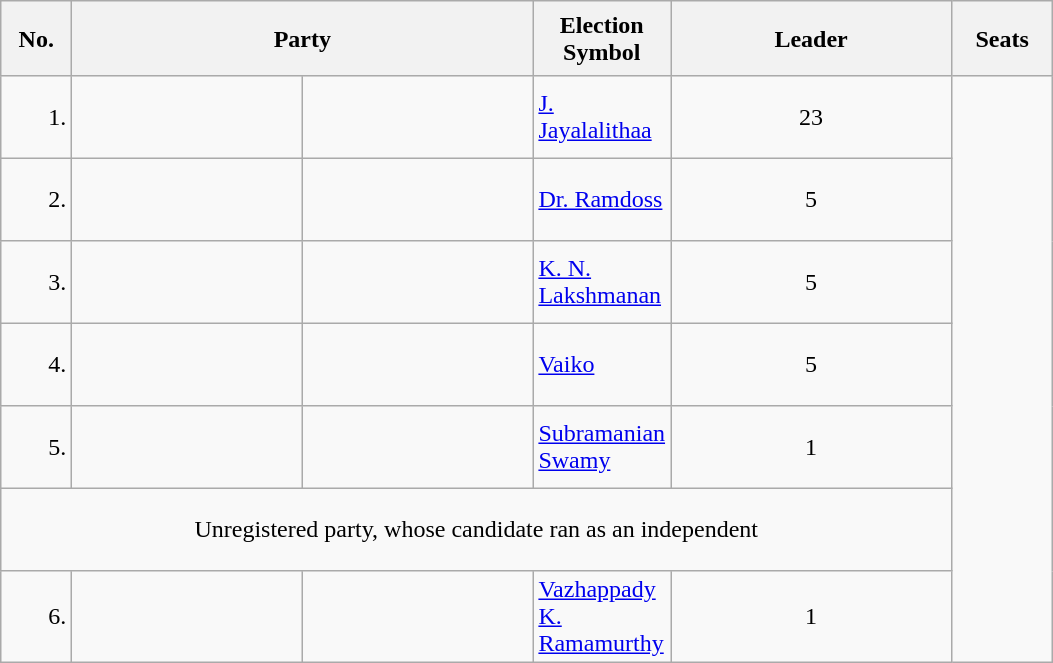<table class="wikitable">
<tr style="height: 50px;">
<th scope="col" style="width:40px;">No.<br></th>
<th scope="col" style="width:300px;"colspan="2">Party</th>
<th scope="col" style="width:80px;">Election Symbol</th>
<th scope="col" style="width:180px;">Leader</th>
<th scope="col" style="width:60px;">Seats</th>
</tr>
<tr style="height: 55px;">
<td style="text-align:right;">1.</td>
<td></td>
<td style="text-align:center;"></td>
<td><a href='#'>J. Jayalalithaa</a></td>
<td style="text-align:center;">23</td>
</tr>
<tr style="height: 55px;">
<td style="text-align:right;">2.</td>
<td></td>
<td style="text-align:center;"></td>
<td><a href='#'>Dr. Ramdoss</a></td>
<td style="text-align:center;">5</td>
</tr>
<tr style="height: 55px;">
<td style="text-align:right;">3.</td>
<td></td>
<td style="text-align:center;"></td>
<td><a href='#'>K. N. Lakshmanan</a></td>
<td style="text-align:center;">5</td>
</tr>
<tr style="height: 55px;">
<td style="text-align:right;">4.</td>
<td></td>
<td style="text-align:center;"></td>
<td><a href='#'>Vaiko</a></td>
<td style="text-align:center;">5</td>
</tr>
<tr style="height: 55px;">
<td style="text-align:right;">5.</td>
<td></td>
<td style="text-align:center;"></td>
<td><a href='#'>Subramanian Swamy</a></td>
<td style="text-align:center;">1</td>
</tr>
<tr style="height: 55px;">
<td colspan = "5" align = "center">Unregistered party, whose candidate ran as an independent</td>
</tr>
<tr style="height: 55px;">
<td style="text-align:right;">6.</td>
<td></td>
<td style="text-align:center;"></td>
<td><a href='#'>Vazhappady K. Ramamurthy</a></td>
<td style="text-align:center;">1</td>
</tr>
</table>
